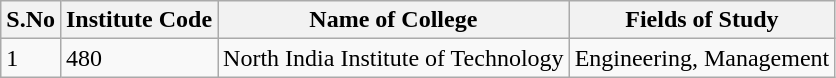<table class="wikitable sortable">
<tr>
<th>S.No</th>
<th>Institute Code</th>
<th>Name of College</th>
<th>Fields of Study</th>
</tr>
<tr>
<td>1</td>
<td>480</td>
<td>North India Institute of Technology</td>
<td>Engineering, Management</td>
</tr>
</table>
